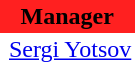<table class="toccolours" border="0" cellpadding="2" cellspacing="0" align="left" style="margin:0.5em;">
<tr>
<th colspan="2" align="center" bgcolor="#FF2020"><span>Manager</span></th>
</tr>
<tr>
<td></td>
<td> <a href='#'>Sergi Yotsov</a></td>
</tr>
</table>
